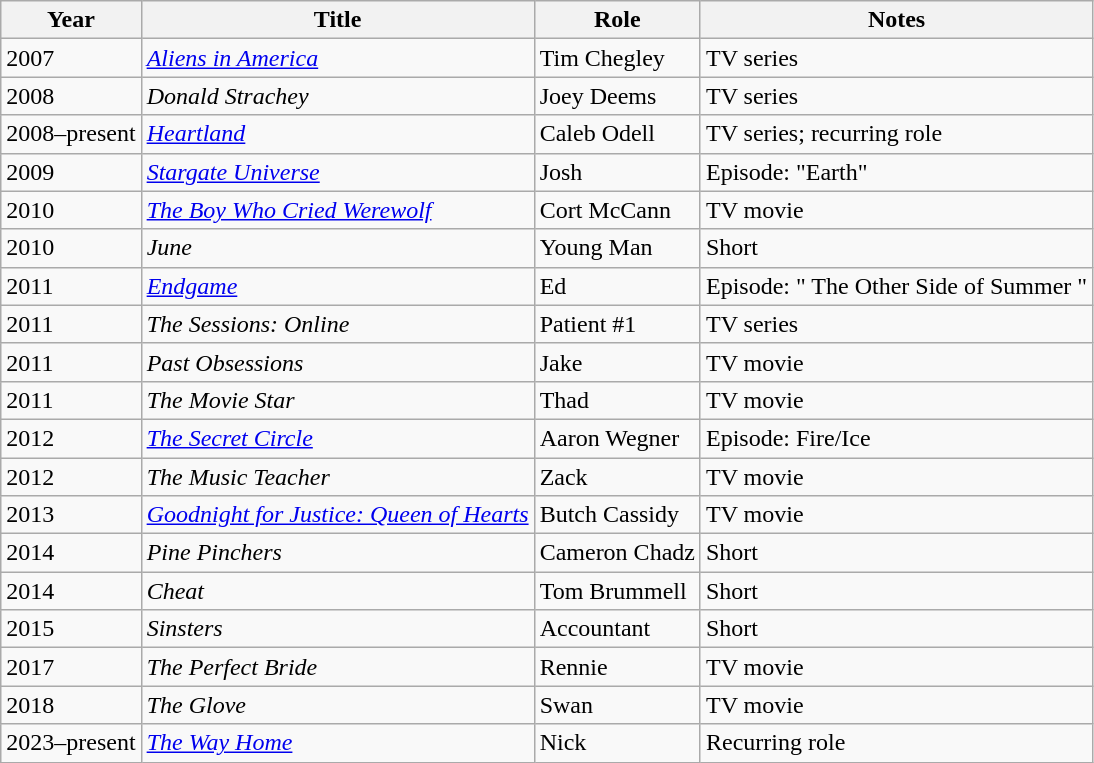<table class="wikitable sortable">
<tr>
<th>Year</th>
<th>Title</th>
<th>Role</th>
<th class="unsortable">Notes</th>
</tr>
<tr>
<td>2007</td>
<td><em><a href='#'>Aliens in America</a></em></td>
<td>Tim Chegley</td>
<td>TV series</td>
</tr>
<tr>
<td>2008</td>
<td><em>Donald Strachey</em></td>
<td>Joey Deems</td>
<td>TV series</td>
</tr>
<tr>
<td>2008–present</td>
<td><em><a href='#'>Heartland</a></em></td>
<td>Caleb Odell</td>
<td>TV series; recurring role</td>
</tr>
<tr>
<td>2009</td>
<td><em><a href='#'>Stargate Universe</a></em></td>
<td>Josh</td>
<td>Episode: "Earth"</td>
</tr>
<tr>
<td>2010</td>
<td data-sort-value="Boy Who Cried Werewolf, The"><em><a href='#'>The Boy Who Cried Werewolf</a></em></td>
<td>Cort McCann</td>
<td>TV movie</td>
</tr>
<tr>
<td>2010</td>
<td><em>June</em></td>
<td>Young Man</td>
<td>Short</td>
</tr>
<tr>
<td>2011</td>
<td><em><a href='#'>Endgame</a></em></td>
<td>Ed</td>
<td>Episode: " The Other Side of Summer "</td>
</tr>
<tr>
<td>2011</td>
<td data-sort-value="Sessions: Online, The"><em>The Sessions: Online</em></td>
<td>Patient #1</td>
<td>TV series</td>
</tr>
<tr>
<td>2011</td>
<td><em>Past Obsessions </em></td>
<td>Jake</td>
<td>TV movie</td>
</tr>
<tr>
<td>2011</td>
<td data-sort-value="Movie Star, The"><em>The Movie Star</em></td>
<td>Thad</td>
<td>TV movie</td>
</tr>
<tr>
<td>2012</td>
<td data-sort-value="Secret Circle, The"><em><a href='#'>The Secret Circle</a> </em></td>
<td>Aaron Wegner</td>
<td>Episode: Fire/Ice</td>
</tr>
<tr>
<td>2012</td>
<td data-sort-value="Music Teacher, The"><em>The Music Teacher</em></td>
<td>Zack</td>
<td>TV movie</td>
</tr>
<tr>
<td>2013</td>
<td><em><a href='#'>Goodnight for Justice: Queen of Hearts</a></em></td>
<td>Butch Cassidy</td>
<td>TV movie</td>
</tr>
<tr>
<td>2014</td>
<td><em>Pine Pinchers</em></td>
<td>Cameron Chadz</td>
<td>Short</td>
</tr>
<tr>
<td>2014</td>
<td><em>Cheat</em></td>
<td>Tom Brummell</td>
<td>Short</td>
</tr>
<tr>
<td>2015</td>
<td><em>Sinsters</em></td>
<td>Accountant</td>
<td>Short</td>
</tr>
<tr>
<td>2017</td>
<td data-sort-value="Perfect Bride, The"><em>The Perfect Bride</em></td>
<td>Rennie</td>
<td>TV movie</td>
</tr>
<tr>
<td>2018</td>
<td data-sort-value="Glove, The"><em>The Glove</em></td>
<td>Swan</td>
<td>TV movie</td>
</tr>
<tr>
<td>2023–present</td>
<td data-sort-value="Way Home, The"><em><a href='#'>The Way Home</a></em></td>
<td>Nick</td>
<td>Recurring role</td>
</tr>
</table>
